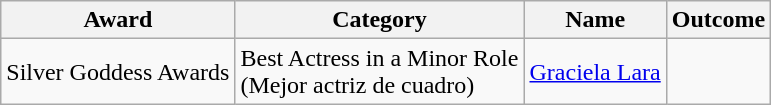<table class="wikitable">
<tr>
<th>Award</th>
<th>Category</th>
<th>Name</th>
<th>Outcome</th>
</tr>
<tr>
<td>Silver Goddess Awards</td>
<td>Best Actress in a Minor Role<br>(Mejor actriz de cuadro)</td>
<td><a href='#'>Graciela Lara</a></td>
<td></td>
</tr>
</table>
